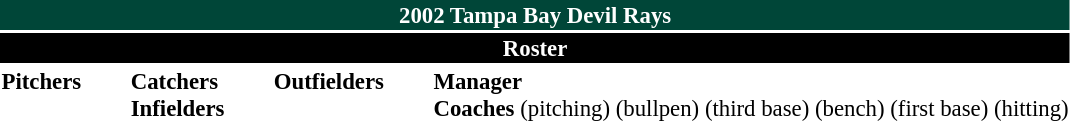<table class="toccolours" style="font-size: 95%;">
<tr>
<th colspan="10" style="background-color: #004638; color: #fff; text-align: center;">2002 Tampa Bay Devil Rays</th>
</tr>
<tr>
<td colspan="10" style="background-color: #000; color: #FFF; text-align: center;"><strong>Roster</strong></td>
</tr>
<tr>
<td valign="top"><strong>Pitchers</strong><br>




















</td>
<td width="25px"></td>
<td valign="top"><strong>Catchers</strong><br>


<strong>Infielders</strong>










</td>
<td width="25px"></td>
<td valign="top"><strong>Outfielders</strong><br>





</td>
<td width="25px"></td>
<td valign="top"><strong>Manager</strong><br>
<strong>Coaches</strong>
 (pitching)
 (bullpen)
 (third base)
 (bench)
 (first base)
 (hitting)</td>
</tr>
<tr>
</tr>
</table>
